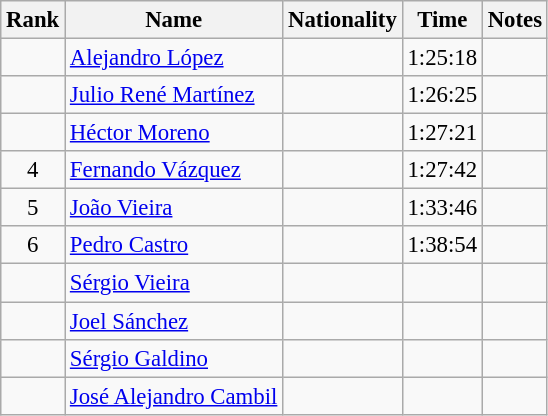<table class="wikitable sortable" style="text-align:center;font-size:95%">
<tr>
<th>Rank</th>
<th>Name</th>
<th>Nationality</th>
<th>Time</th>
<th>Notes</th>
</tr>
<tr>
<td></td>
<td align=left><a href='#'>Alejandro López</a></td>
<td align=left></td>
<td>1:25:18</td>
<td></td>
</tr>
<tr>
<td></td>
<td align=left><a href='#'>Julio René Martínez</a></td>
<td align=left></td>
<td>1:26:25</td>
<td></td>
</tr>
<tr>
<td></td>
<td align=left><a href='#'>Héctor Moreno</a></td>
<td align=left></td>
<td>1:27:21</td>
<td></td>
</tr>
<tr>
<td>4</td>
<td align=left><a href='#'>Fernando Vázquez</a></td>
<td align=left></td>
<td>1:27:42</td>
<td></td>
</tr>
<tr>
<td>5</td>
<td align=left><a href='#'>João Vieira</a></td>
<td align=left></td>
<td>1:33:46</td>
<td></td>
</tr>
<tr>
<td>6</td>
<td align=left><a href='#'>Pedro Castro</a></td>
<td align=left></td>
<td>1:38:54</td>
<td></td>
</tr>
<tr>
<td></td>
<td align=left><a href='#'>Sérgio Vieira</a></td>
<td align=left></td>
<td></td>
<td></td>
</tr>
<tr>
<td></td>
<td align=left><a href='#'>Joel Sánchez</a></td>
<td align=left></td>
<td></td>
<td></td>
</tr>
<tr>
<td></td>
<td align=left><a href='#'>Sérgio Galdino</a></td>
<td align=left></td>
<td></td>
<td></td>
</tr>
<tr>
<td></td>
<td align=left><a href='#'>José Alejandro Cambil</a></td>
<td align=left></td>
<td></td>
<td></td>
</tr>
</table>
